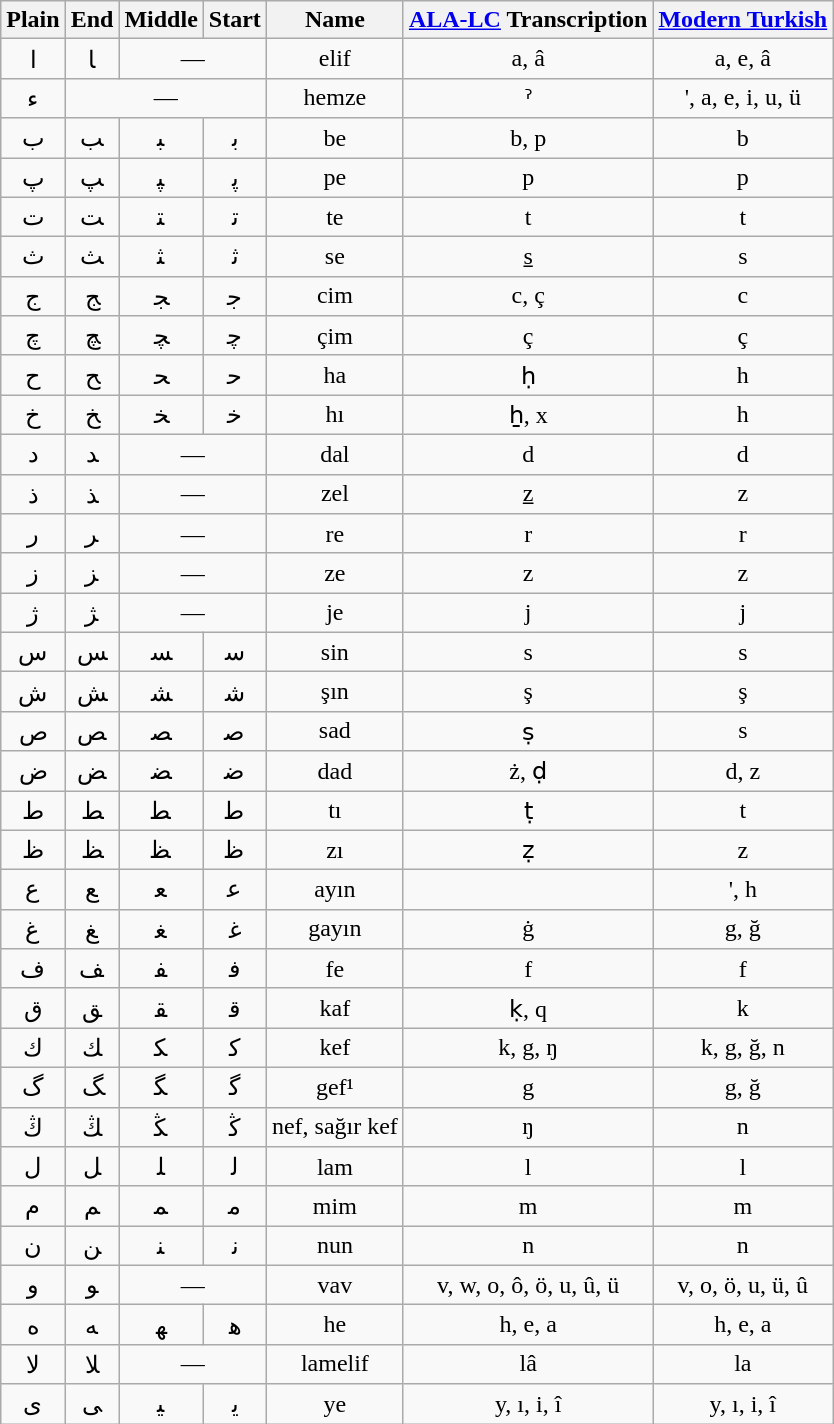<table class="wikitable">
<tr>
<th>Plain</th>
<th>End</th>
<th>Middle</th>
<th>Start</th>
<th>Name</th>
<th><a href='#'>ALA-LC</a> Transcription</th>
<th><a href='#'>Modern Turkish</a></th>
</tr>
<tr align="center">
<td><span>ﺍ</span></td>
<td><span>ﺎ</span></td>
<td colspan="2">—</td>
<td>elif</td>
<td>a, â</td>
<td>a, e, â</td>
</tr>
<tr align="center">
<td><span>ﺀ</span></td>
<td colspan="3">—</td>
<td>hemze</td>
<td>ˀ</td>
<td>', a, e, i, u, ü</td>
</tr>
<tr align="center">
<td><span>ﺏ</span></td>
<td><span>ﺐ</span></td>
<td><span>ﺒ</span></td>
<td><span>ﺑ</span></td>
<td>be</td>
<td>b, p</td>
<td>b</td>
</tr>
<tr align="center">
<td><span>ﭖ</span></td>
<td><span>ﭗ</span></td>
<td><span>ﭙ</span></td>
<td><span>ﭘ</span></td>
<td>pe</td>
<td>p</td>
<td>p</td>
</tr>
<tr align="center">
<td><span>ﺕ</span></td>
<td><span>ﺖ</span></td>
<td><span>ﺘ</span></td>
<td><span>ﺗ</span></td>
<td>te</td>
<td>t</td>
<td>t</td>
</tr>
<tr align="center">
<td><span>ﺙ</span></td>
<td><span>ﺚ</span></td>
<td><span>ﺜ</span></td>
<td><span>ﺛ</span></td>
<td>se</td>
<td><u>s</u></td>
<td>s</td>
</tr>
<tr align="center">
<td><span>ﺝ</span></td>
<td><span>ﺞ</span></td>
<td><span>ﺠ</span></td>
<td><span>ﺟ</span></td>
<td>cim</td>
<td>c, ç</td>
<td>c</td>
</tr>
<tr align="center">
<td><span>ﭺ</span></td>
<td><span>ﭻ</span></td>
<td><span>ﭽ</span></td>
<td><span>ﭼ</span></td>
<td>çim</td>
<td>ç</td>
<td>ç</td>
</tr>
<tr align="center">
<td><span>ﺡ</span></td>
<td><span>ﺢ</span></td>
<td><span>ﺤ</span></td>
<td><span>ﺣ</span></td>
<td>ha</td>
<td>ḥ</td>
<td>h</td>
</tr>
<tr align="center">
<td><span>ﺥ</span></td>
<td><span>ﺦ</span></td>
<td><span>ﺨ</span></td>
<td><span>ﺧ</span></td>
<td>hı</td>
<td>ẖ, x</td>
<td>h</td>
</tr>
<tr align="center">
<td><span>ﺩ</span></td>
<td><span>ﺪ</span></td>
<td colspan="2">—</td>
<td>dal</td>
<td>d</td>
<td>d</td>
</tr>
<tr align="center">
<td><span>ﺫ</span></td>
<td><span>ﺬ</span></td>
<td colspan="2">—</td>
<td>zel</td>
<td><u>z</u></td>
<td>z</td>
</tr>
<tr align="center">
<td><span>ﺭ</span></td>
<td><span>ﺮ</span></td>
<td colspan="2">—</td>
<td>re</td>
<td>r</td>
<td>r</td>
</tr>
<tr align="center">
<td><span>ﺯ</span></td>
<td><span>ﺰ</span></td>
<td colspan="2">—</td>
<td>ze</td>
<td>z</td>
<td>z</td>
</tr>
<tr align="center">
<td><span>ﮊ</span></td>
<td><span>ﮋ</span></td>
<td colspan="2">—</td>
<td>je</td>
<td>j</td>
<td>j</td>
</tr>
<tr align="center">
<td><span>ﺱ</span></td>
<td><span>ﺲ</span></td>
<td><span>ﺴ</span></td>
<td><span>ﺳ</span></td>
<td>sin</td>
<td>s</td>
<td>s</td>
</tr>
<tr align="center">
<td><span>ﺵ</span></td>
<td><span>ﺶ</span></td>
<td><span>ﺸ</span></td>
<td><span>ﺷ</span></td>
<td>şın</td>
<td>ş</td>
<td>ş</td>
</tr>
<tr align="center">
<td><span>ﺹ</span></td>
<td><span>ﺺ</span></td>
<td><span>ﺼ</span></td>
<td><span>ﺻ</span></td>
<td>sad</td>
<td>ṣ</td>
<td>s</td>
</tr>
<tr align="center">
<td><span>ﺽ</span></td>
<td><span>ﺾ</span></td>
<td><span>ﻀ</span></td>
<td><span>ﺿ</span></td>
<td>dad</td>
<td>ż, ḍ</td>
<td>d, z</td>
</tr>
<tr align="center">
<td><span>ﻁ</span></td>
<td><span>ﻂ</span></td>
<td><span>ﻄ</span></td>
<td><span>ﻃ</span></td>
<td>tı</td>
<td>ṭ</td>
<td>t</td>
</tr>
<tr align="center">
<td><span>ﻅ</span></td>
<td><span>ﻆ</span></td>
<td><span>ﻈ</span></td>
<td><span>ﻇ</span></td>
<td>zı</td>
<td>ẓ</td>
<td>z</td>
</tr>
<tr align="center">
<td><span>ﻉ</span></td>
<td><span>ﻊ</span></td>
<td><span>ﻌ</span></td>
<td><span>ﻋ</span></td>
<td>ayın</td>
<td></td>
<td>', h</td>
</tr>
<tr align="center">
<td><span>ﻍ</span></td>
<td><span>ﻎ</span></td>
<td><span>ﻐ</span></td>
<td><span>ﻏ</span></td>
<td>gayın</td>
<td>ġ</td>
<td>g, ğ</td>
</tr>
<tr align="center">
<td><span>ﻑ</span></td>
<td><span>ﻒ</span></td>
<td><span>ﻔ</span></td>
<td><span>ﻓ</span></td>
<td>fe</td>
<td>f</td>
<td>f</td>
</tr>
<tr align="center">
<td><span>ﻕ</span></td>
<td><span>ﻖ</span></td>
<td><span>ﻘ</span></td>
<td><span>ﻗ</span></td>
<td>kaf</td>
<td>ḳ, q</td>
<td>k</td>
</tr>
<tr align="center">
<td><span>ﻙ</span></td>
<td><span>ﻚ</span></td>
<td><span>ﻜ</span></td>
<td><span>ﻛ</span></td>
<td>kef</td>
<td>k, g, ŋ</td>
<td>k, g, ğ, n</td>
</tr>
<tr align="center">
<td><span>ﮒ</span></td>
<td><span>ﮓ</span></td>
<td><span>ﮕ</span></td>
<td><span>ﮔ</span></td>
<td>gef¹ </td>
<td>g</td>
<td>g, ğ</td>
</tr>
<tr align="center">
<td><span>ﯓ</span></td>
<td><span>ﯔ</span></td>
<td><span>ﯖ</span></td>
<td><span>ﯕ</span></td>
<td>nef, sağır kef</td>
<td>ŋ</td>
<td>n</td>
</tr>
<tr align="center">
<td><span>ﻝ</span></td>
<td><span>ﻞ</span></td>
<td><span>ﻠ</span></td>
<td><span>ﻟ</span></td>
<td>lam</td>
<td>l</td>
<td>l</td>
</tr>
<tr align="center">
<td><span>ﻡ</span></td>
<td><span>ﻢ</span></td>
<td><span>ﻤ</span></td>
<td><span>ﻣ</span></td>
<td>mim</td>
<td>m</td>
<td>m</td>
</tr>
<tr align="center">
<td><span>ﻥ</span></td>
<td><span>ﻦ</span></td>
<td><span>ﻨ</span></td>
<td><span>ﻧ</span></td>
<td>nun</td>
<td>n</td>
<td>n</td>
</tr>
<tr align="center">
<td><span>ﻭ</span></td>
<td><span>ﻮ</span></td>
<td colspan="2">—</td>
<td>vav</td>
<td>v, w, o, ô, ö, u, û, ü</td>
<td>v, o, ö, u, ü, û</td>
</tr>
<tr align="center">
<td><span>ﻩ</span></td>
<td><span>ﻪ</span></td>
<td><span>ﻬ</span></td>
<td><span>ﻫ</span></td>
<td>he</td>
<td>h, e, a</td>
<td>h, e, a</td>
</tr>
<tr align="center">
<td><span>ﻻ</span></td>
<td><span>ﻼ</span></td>
<td colspan="2">—</td>
<td>lamelif</td>
<td>lâ</td>
<td>la</td>
</tr>
<tr align="center">
<td><span>ﻯ</span></td>
<td><span>ﻰ</span></td>
<td><span>ﻴ</span></td>
<td><span>ﻳ</span></td>
<td>ye</td>
<td>y, ı, i, î</td>
<td>y, ı, i, î</td>
</tr>
</table>
